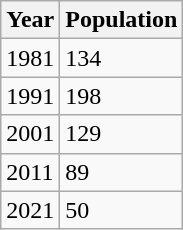<table class="wikitable">
<tr>
<th>Year</th>
<th>Population</th>
</tr>
<tr>
<td>1981</td>
<td>134</td>
</tr>
<tr>
<td>1991</td>
<td>198</td>
</tr>
<tr>
<td>2001</td>
<td>129</td>
</tr>
<tr>
<td>2011</td>
<td>89</td>
</tr>
<tr>
<td>2021</td>
<td>50</td>
</tr>
</table>
